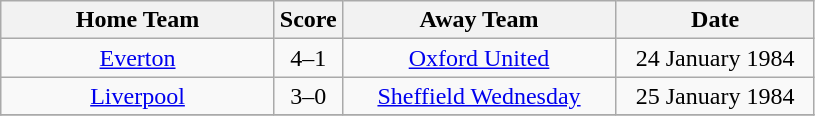<table class="wikitable" style="text-align:center;">
<tr>
<th width=175>Home Team</th>
<th width=20>Score</th>
<th width=175>Away Team</th>
<th width=125>Date</th>
</tr>
<tr>
<td><a href='#'>Everton</a></td>
<td>4–1</td>
<td><a href='#'>Oxford United</a></td>
<td>24 January 1984</td>
</tr>
<tr>
<td><a href='#'>Liverpool</a></td>
<td>3–0</td>
<td><a href='#'>Sheffield Wednesday</a></td>
<td>25 January 1984</td>
</tr>
<tr>
</tr>
</table>
